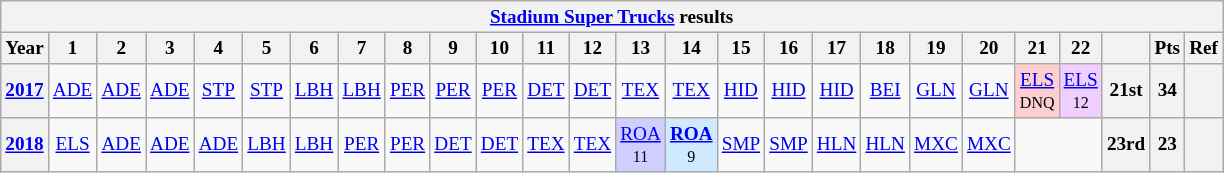<table class="wikitable" style="text-align:center; font-size:80%">
<tr>
<th colspan=45><a href='#'>Stadium Super Trucks</a> results</th>
</tr>
<tr>
<th>Year</th>
<th>1</th>
<th>2</th>
<th>3</th>
<th>4</th>
<th>5</th>
<th>6</th>
<th>7</th>
<th>8</th>
<th>9</th>
<th>10</th>
<th>11</th>
<th>12</th>
<th>13</th>
<th>14</th>
<th>15</th>
<th>16</th>
<th>17</th>
<th>18</th>
<th>19</th>
<th>20</th>
<th>21</th>
<th>22</th>
<th></th>
<th>Pts</th>
<th>Ref</th>
</tr>
<tr>
<th><a href='#'>2017</a></th>
<td><a href='#'>ADE</a></td>
<td><a href='#'>ADE</a></td>
<td><a href='#'>ADE</a></td>
<td><a href='#'>STP</a></td>
<td><a href='#'>STP</a></td>
<td><a href='#'>LBH</a></td>
<td><a href='#'>LBH</a></td>
<td><a href='#'>PER</a></td>
<td><a href='#'>PER</a></td>
<td><a href='#'>PER</a></td>
<td><a href='#'>DET</a></td>
<td><a href='#'>DET</a></td>
<td><a href='#'>TEX</a></td>
<td><a href='#'>TEX</a></td>
<td><a href='#'>HID</a></td>
<td><a href='#'>HID</a></td>
<td><a href='#'>HID</a></td>
<td><a href='#'>BEI</a></td>
<td><a href='#'>GLN</a></td>
<td><a href='#'>GLN</a></td>
<td style="background:#FFCFCF;"><a href='#'>ELS</a><br><small>DNQ</small></td>
<td style="background:#EFCFFF;"><a href='#'>ELS</a><br><small>12</small></td>
<th>21st</th>
<th>34</th>
<th></th>
</tr>
<tr>
<th><a href='#'>2018</a></th>
<td><a href='#'>ELS</a></td>
<td><a href='#'>ADE</a></td>
<td><a href='#'>ADE</a></td>
<td><a href='#'>ADE</a></td>
<td><a href='#'>LBH</a></td>
<td><a href='#'>LBH</a></td>
<td><a href='#'>PER</a></td>
<td><a href='#'>PER</a></td>
<td><a href='#'>DET</a></td>
<td><a href='#'>DET</a></td>
<td><a href='#'>TEX</a></td>
<td><a href='#'>TEX</a></td>
<td style="background:#CFCFFF;"><a href='#'>ROA</a><br><small>11</small></td>
<td style="background:#CFEAFF;"><strong><a href='#'>ROA</a></strong><br><small>9</small></td>
<td><a href='#'>SMP</a></td>
<td><a href='#'>SMP</a></td>
<td><a href='#'>HLN</a></td>
<td><a href='#'>HLN</a></td>
<td><a href='#'>MXC</a></td>
<td><a href='#'>MXC</a></td>
<td colspan=2></td>
<th>23rd</th>
<th>23</th>
<th></th>
</tr>
</table>
